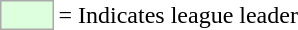<table>
<tr>
<td style="background:#DDFFDD; border:1px solid #aaa; width:2em;"></td>
<td>= Indicates league leader</td>
</tr>
</table>
